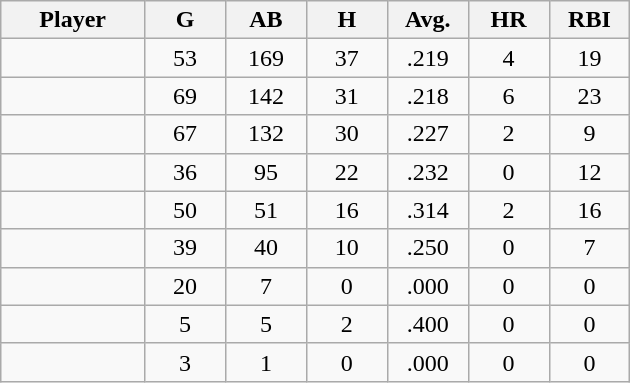<table class="wikitable sortable">
<tr>
<th bgcolor="#DDDDFF" width="16%">Player</th>
<th bgcolor="#DDDDFF" width="9%">G</th>
<th bgcolor="#DDDDFF" width="9%">AB</th>
<th bgcolor="#DDDDFF" width="9%">H</th>
<th bgcolor="#DDDDFF" width="9%">Avg.</th>
<th bgcolor="#DDDDFF" width="9%">HR</th>
<th bgcolor="#DDDDFF" width="9%">RBI</th>
</tr>
<tr align="center">
<td></td>
<td>53</td>
<td>169</td>
<td>37</td>
<td>.219</td>
<td>4</td>
<td>19</td>
</tr>
<tr align="center">
<td></td>
<td>69</td>
<td>142</td>
<td>31</td>
<td>.218</td>
<td>6</td>
<td>23</td>
</tr>
<tr align="center">
<td></td>
<td>67</td>
<td>132</td>
<td>30</td>
<td>.227</td>
<td>2</td>
<td>9</td>
</tr>
<tr align="center">
<td></td>
<td>36</td>
<td>95</td>
<td>22</td>
<td>.232</td>
<td>0</td>
<td>12</td>
</tr>
<tr align="center">
<td></td>
<td>50</td>
<td>51</td>
<td>16</td>
<td>.314</td>
<td>2</td>
<td>16</td>
</tr>
<tr align="center">
<td></td>
<td>39</td>
<td>40</td>
<td>10</td>
<td>.250</td>
<td>0</td>
<td>7</td>
</tr>
<tr align="center">
<td></td>
<td>20</td>
<td>7</td>
<td>0</td>
<td>.000</td>
<td>0</td>
<td>0</td>
</tr>
<tr align="center">
<td></td>
<td>5</td>
<td>5</td>
<td>2</td>
<td>.400</td>
<td>0</td>
<td>0</td>
</tr>
<tr align="center">
<td></td>
<td>3</td>
<td>1</td>
<td>0</td>
<td>.000</td>
<td>0</td>
<td>0</td>
</tr>
</table>
